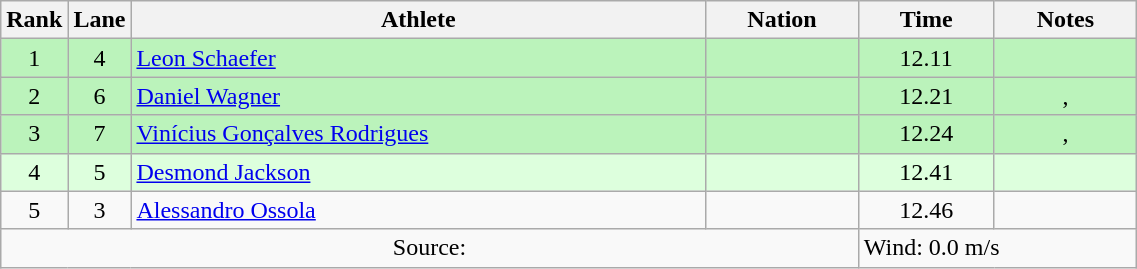<table class="wikitable sortable" style="text-align:center;width: 60%;">
<tr>
<th scope="col" style="width: 10px;">Rank</th>
<th scope="col" style="width: 10px;">Lane</th>
<th scope="col">Athlete</th>
<th scope="col">Nation</th>
<th scope="col">Time</th>
<th scope="col">Notes</th>
</tr>
<tr bgcolor=bbf3bb>
<td>1</td>
<td>4</td>
<td align=left><a href='#'>Leon Schaefer</a></td>
<td align=left></td>
<td>12.11</td>
<td></td>
</tr>
<tr bgcolor=bbf3bb>
<td>2</td>
<td>6</td>
<td align=left><a href='#'>Daniel Wagner</a></td>
<td align=left></td>
<td>12.21</td>
<td>, </td>
</tr>
<tr bgcolor=bbf3bb>
<td>3</td>
<td>7</td>
<td align=left><a href='#'>Vinícius Gonçalves Rodrigues</a></td>
<td align=left></td>
<td>12.24</td>
<td>, </td>
</tr>
<tr bgcolor=ddffdd>
<td>4</td>
<td>5</td>
<td align=left><a href='#'>Desmond Jackson</a></td>
<td align=left></td>
<td>12.41</td>
<td></td>
</tr>
<tr>
<td>5</td>
<td>3</td>
<td align=left><a href='#'>Alessandro Ossola</a></td>
<td align=left></td>
<td>12.46</td>
<td></td>
</tr>
<tr class="sortbottom">
<td colspan="4">Source:</td>
<td colspan="2" style="text-align:left;">Wind: 0.0 m/s</td>
</tr>
</table>
